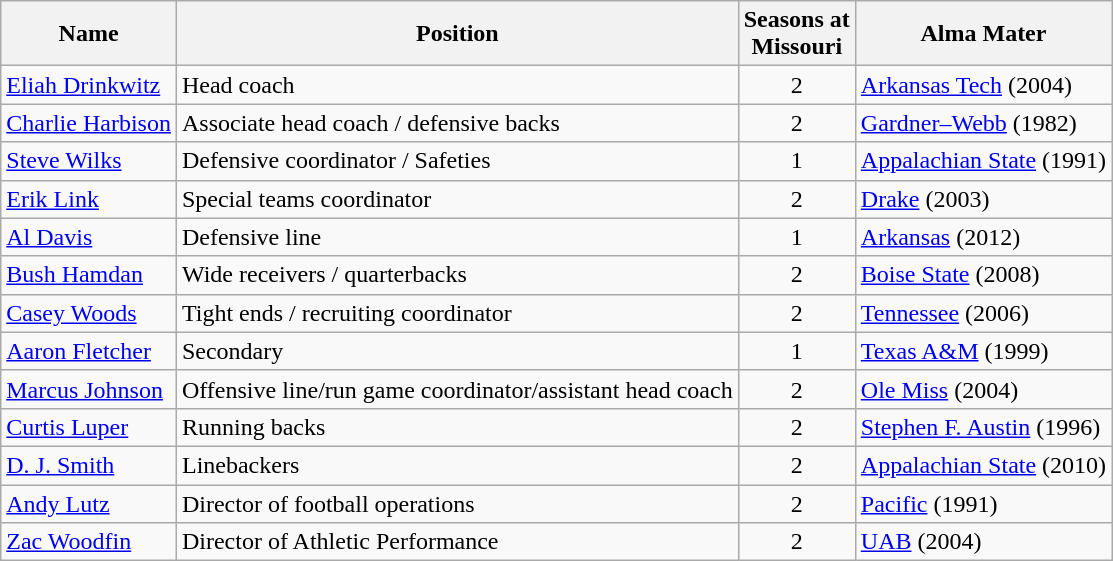<table class="wikitable">
<tr>
<th>Name</th>
<th>Position</th>
<th>Seasons at<br>Missouri</th>
<th>Alma Mater</th>
</tr>
<tr>
<td><a href='#'>Eliah Drinkwitz</a></td>
<td>Head coach</td>
<td align=center>2</td>
<td><a href='#'>Arkansas Tech</a> (2004)</td>
</tr>
<tr>
<td><a href='#'>Charlie Harbison</a></td>
<td>Associate head coach / defensive backs</td>
<td align=center>2</td>
<td><a href='#'>Gardner–Webb</a> (1982)</td>
</tr>
<tr>
<td><a href='#'>Steve Wilks</a></td>
<td>Defensive coordinator / Safeties</td>
<td align=center>1</td>
<td><a href='#'>Appalachian State</a> (1991)</td>
</tr>
<tr>
<td><a href='#'>Erik Link</a></td>
<td>Special teams coordinator</td>
<td align=center>2</td>
<td><a href='#'>Drake</a> (2003)</td>
</tr>
<tr>
<td><a href='#'>Al Davis</a></td>
<td>Defensive line</td>
<td align=center>1</td>
<td><a href='#'>Arkansas</a> (2012)</td>
</tr>
<tr>
<td><a href='#'>Bush Hamdan</a></td>
<td>Wide receivers / quarterbacks</td>
<td align=center>2</td>
<td><a href='#'>Boise State</a> (2008)</td>
</tr>
<tr>
<td><a href='#'>Casey Woods</a></td>
<td>Tight ends / recruiting coordinator</td>
<td align=center>2</td>
<td><a href='#'>Tennessee</a> (2006)</td>
</tr>
<tr>
<td><a href='#'>Aaron Fletcher</a></td>
<td>Secondary</td>
<td align=center>1</td>
<td><a href='#'>Texas A&M</a> (1999)</td>
</tr>
<tr>
<td><a href='#'>Marcus Johnson</a></td>
<td>Offensive line/run game coordinator/assistant head coach</td>
<td align=center>2</td>
<td><a href='#'>Ole Miss</a> (2004)</td>
</tr>
<tr>
<td><a href='#'>Curtis Luper</a></td>
<td>Running backs</td>
<td align=center>2</td>
<td><a href='#'>Stephen F. Austin</a> (1996)</td>
</tr>
<tr>
<td><a href='#'>D. J. Smith</a></td>
<td>Linebackers</td>
<td align=center>2</td>
<td><a href='#'>Appalachian State</a> (2010)</td>
</tr>
<tr>
<td><a href='#'>Andy Lutz</a></td>
<td>Director of football operations</td>
<td align=center>2</td>
<td><a href='#'>Pacific</a> (1991)</td>
</tr>
<tr>
<td><a href='#'>Zac Woodfin</a></td>
<td>Director of Athletic Performance</td>
<td align=center>2</td>
<td><a href='#'>UAB</a> (2004)</td>
</tr>
</table>
